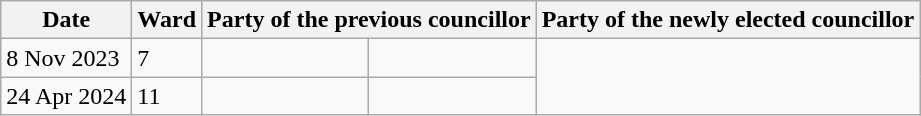<table class="wikitable">
<tr>
<th>Date</th>
<th>Ward</th>
<th colspan=2>Party of the previous councillor</th>
<th colspan=2>Party of the newly elected councillor</th>
</tr>
<tr>
<td>8 Nov 2023</td>
<td>7</td>
<td></td>
<td></td>
</tr>
<tr>
<td>24 Apr 2024</td>
<td>11</td>
<td></td>
<td></td>
</tr>
</table>
